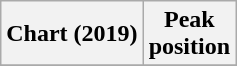<table class="wikitable sortable plainrowheaders">
<tr>
<th>Chart (2019)</th>
<th>Peak<br>position</th>
</tr>
<tr>
</tr>
</table>
